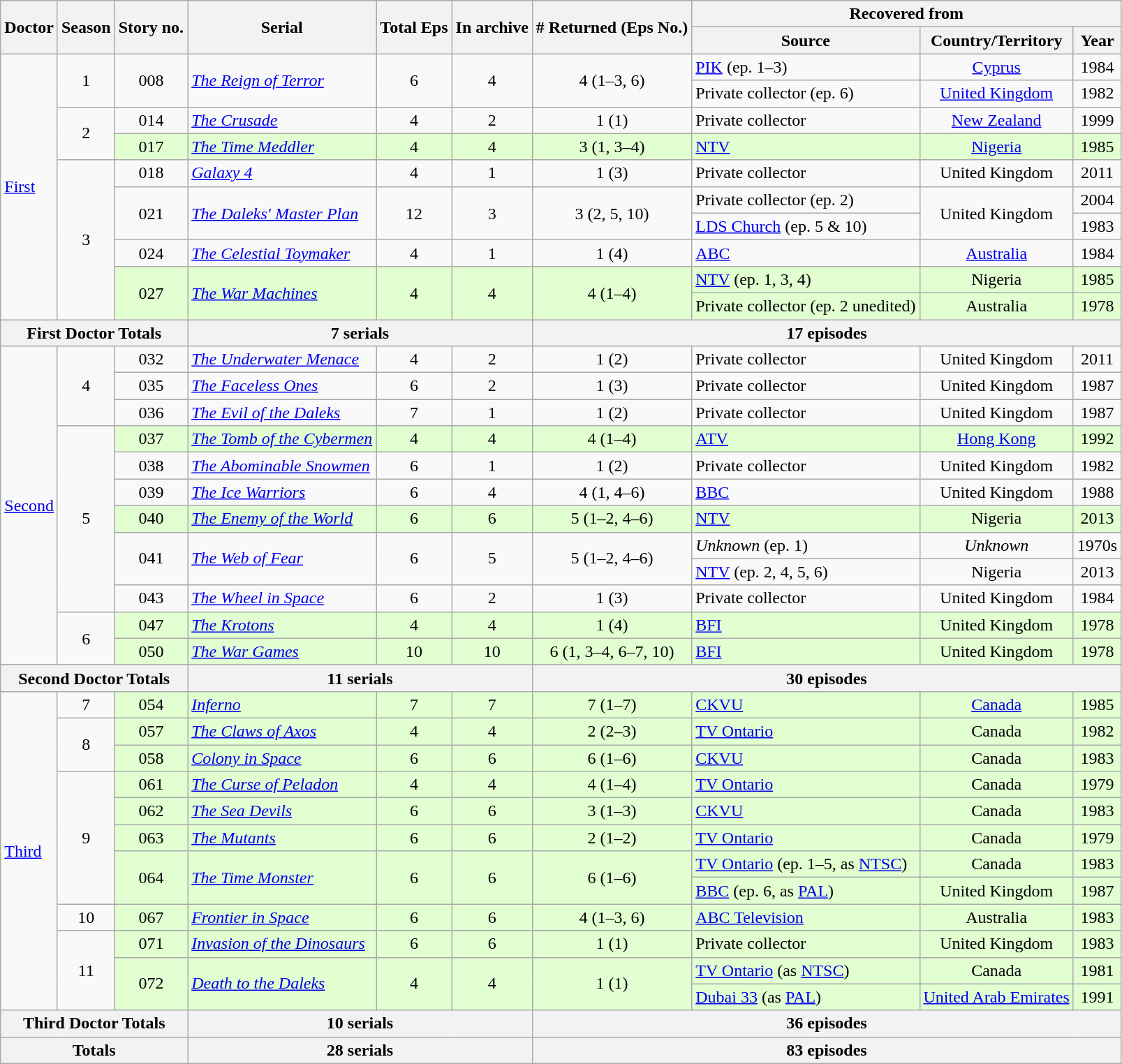<table class="wikitable">
<tr>
<th rowspan=2>Doctor</th>
<th rowspan=2>Season</th>
<th rowspan=2>Story no.</th>
<th rowspan=2>Serial</th>
<th rowspan=2>Total Eps</th>
<th rowspan=2>In archive</th>
<th rowspan=2># Returned (Eps No.)</th>
<th colspan=3>Recovered from</th>
</tr>
<tr>
<th>Source</th>
<th>Country/Territory</th>
<th>Year</th>
</tr>
<tr>
<td rowspan="10"><a href='#'>First</a></td>
<td rowspan=2 style="text-align:center;">1</td>
<td rowspan=2 style="text-align:center;">008</td>
<td rowspan=2><em><a href='#'>The Reign of Terror</a></em></td>
<td rowspan=2 style="text-align:center;">6</td>
<td rowspan=2 style="text-align:center;">4</td>
<td rowspan=2 align=center>4 (1–3, 6)</td>
<td><a href='#'>PIK</a> (ep. 1–3)</td>
<td align=center><a href='#'>Cyprus</a></td>
<td align=center>1984</td>
</tr>
<tr>
<td>Private collector (ep. 6)</td>
<td align=center><a href='#'>United Kingdom</a></td>
<td align=center>1982</td>
</tr>
<tr>
<td rowspan="2" style="text-align:center;">2</td>
<td style="text-align:center;">014</td>
<td><em><a href='#'>The Crusade</a></em></td>
<td style="text-align:center;">4</td>
<td style="text-align:center;">2</td>
<td align=center>1 (1)</td>
<td>Private collector</td>
<td align=center><a href='#'>New Zealand</a></td>
<td align=center>1999</td>
</tr>
<tr style="background:#E1FFd1;">
<td style="text-align:center;">017</td>
<td><em><a href='#'>The Time Meddler</a></em></td>
<td style="text-align:center;">4</td>
<td style="text-align:center;">4</td>
<td align=center>3 (1, 3–4)</td>
<td><a href='#'>NTV</a></td>
<td align=center><a href='#'>Nigeria</a></td>
<td align=center>1985</td>
</tr>
<tr>
<td rowspan="6" style="text-align:center;">3</td>
<td style="text-align:center;">018</td>
<td><em><a href='#'>Galaxy 4</a></em></td>
<td style="text-align:center;">4</td>
<td style="text-align:center;">1</td>
<td align=center>1 (3)</td>
<td>Private collector</td>
<td align=center>United Kingdom</td>
<td align=center>2011</td>
</tr>
<tr>
<td rowspan=2 style="text-align:center;">021</td>
<td rowspan=2><em><a href='#'>The Daleks' Master Plan</a></em></td>
<td rowspan=2 style="text-align:center;">12</td>
<td rowspan=2 style="text-align:center;">3</td>
<td rowspan=2 align=center>3 (2, 5, 10)</td>
<td>Private collector (ep. 2)</td>
<td rowspan="2" style="text-align:center;">United Kingdom</td>
<td align=center>2004</td>
</tr>
<tr>
<td><a href='#'>LDS Church</a> (ep. 5 & 10)</td>
<td align=center>1983</td>
</tr>
<tr>
<td style="text-align:center;">024</td>
<td><em><a href='#'>The Celestial Toymaker</a></em></td>
<td style="text-align:center;">4</td>
<td style="text-align:center;">1</td>
<td align=center>1 (4)</td>
<td><a href='#'>ABC</a></td>
<td align=center><a href='#'>Australia</a></td>
<td align=center>1984</td>
</tr>
<tr style="background:#E1FFd1;">
<td rowspan=2 style="text-align:center;">027</td>
<td rowspan=2><em><a href='#'>The War Machines</a></em></td>
<td rowspan=2 style="text-align:center;">4</td>
<td rowspan=2 style="text-align:center;">4</td>
<td rowspan=2 align=center>4 (1–4)</td>
<td><a href='#'>NTV</a> (ep. 1, 3, 4)</td>
<td align=center>Nigeria</td>
<td align=center>1985</td>
</tr>
<tr>
<td style="background:#E1FFd1;">Private collector (ep. 2 unedited)</td>
<td style="background:#E1FFd1; text-align:center;">Australia</td>
<td style="text-align:center; background:#E1FFd1;">1978</td>
</tr>
<tr>
<th colspan="3">First Doctor Totals</th>
<th colspan="3">7 serials</th>
<th colspan="5">17 episodes</th>
</tr>
<tr>
<td rowspan="12"><a href='#'>Second</a></td>
<td rowspan="3" style="text-align:center;">4</td>
<td style="text-align:center;">032</td>
<td><em><a href='#'>The Underwater Menace</a></em></td>
<td style="text-align:center;">4</td>
<td style="text-align:center;">2</td>
<td align=center>1 (2)</td>
<td>Private collector</td>
<td align=center>United Kingdom</td>
<td align=center>2011</td>
</tr>
<tr>
<td rowspan=1 style="text-align:center;">035</td>
<td rowspan=1><em><a href='#'>The Faceless Ones</a></em></td>
<td rowspan=1 style="text-align:center;">6</td>
<td rowspan=1 style="text-align:center;">2</td>
<td rowspan=1 align=center>1 (3)</td>
<td>Private collector</td>
<td align=center>United Kingdom</td>
<td align=center>1987</td>
</tr>
<tr>
<td style="text-align:center;">036</td>
<td><em><a href='#'>The Evil of the Daleks</a></em></td>
<td style="text-align:center;">7</td>
<td style="text-align:center;">1</td>
<td align=center>1 (2)</td>
<td>Private collector</td>
<td align=center>United Kingdom</td>
<td align=center>1987</td>
</tr>
<tr>
<td rowspan="7" style="text-align:center;">5</td>
<td style="background:#E1FFd1; text-align:center;">037</td>
<td style="background:#E1FFd1;"><em><a href='#'>The Tomb of the Cybermen</a></em></td>
<td style="background:#E1FFd1; text-align:center;">4</td>
<td style="background:#E1FFd1; text-align:center;">4</td>
<td style="background:#E1FFd1;" align=center>4 (1–4)</td>
<td style="background:#E1FFd1;"><a href='#'>ATV</a></td>
<td style="background:#E1FFd1; text-align:center;"><a href='#'>Hong Kong</a></td>
<td style="background:#E1FFd1; text-align:center;">1992</td>
</tr>
<tr>
<td style="text-align:center;">038</td>
<td><em><a href='#'>The Abominable Snowmen</a></em></td>
<td style="text-align:center;">6</td>
<td style="text-align:center;">1</td>
<td align=center>1 (2)</td>
<td>Private collector</td>
<td align=center>United Kingdom</td>
<td align=center>1982</td>
</tr>
<tr>
<td style="text-align:center;">039</td>
<td><em><a href='#'>The Ice Warriors</a></em></td>
<td style="text-align:center;">6</td>
<td style="text-align:center;">4</td>
<td align=center>4 (1, 4–6)</td>
<td><a href='#'>BBC</a></td>
<td align=center>United Kingdom</td>
<td align=center>1988</td>
</tr>
<tr style="background:#E1FFd1;">
<td style="text-align:center;">040</td>
<td><em><a href='#'>The Enemy of the World</a></em></td>
<td style="text-align:center;">6</td>
<td style="text-align:center;">6</td>
<td align=center>5 (1–2, 4–6)</td>
<td><a href='#'>NTV</a></td>
<td align=center>Nigeria</td>
<td align=center>2013</td>
</tr>
<tr>
<td rowspan=2 style="text-align:center;">041</td>
<td rowspan=2><em><a href='#'>The Web of Fear</a></em></td>
<td rowspan=2 style="text-align:center;">6</td>
<td rowspan=2 style="text-align:center;">5</td>
<td rowspan=2 align=center>5 (1–2, 4–6)</td>
<td><em>Unknown</em> (ep. 1)</td>
<td align=center><em>Unknown</em></td>
<td align=center>1970s</td>
</tr>
<tr>
<td><a href='#'>NTV</a> (ep. 2, 4, 5, 6)</td>
<td align=center>Nigeria</td>
<td align=center>2013</td>
</tr>
<tr>
<td style="text-align:center;">043</td>
<td><em><a href='#'>The Wheel in Space</a></em></td>
<td style="text-align:center;">6</td>
<td style="text-align:center;">2</td>
<td align=center>1 (3)</td>
<td>Private collector</td>
<td align=center>United Kingdom</td>
<td align=center>1984</td>
</tr>
<tr>
<td rowspan="2" style="text-align:center;">6</td>
<td style="background:#E1FFd1; text-align:center;">047</td>
<td style="background:#E1FFd1;"><em><a href='#'>The Krotons</a></em></td>
<td style="background:#E1FFd1; text-align:center;">4</td>
<td style="background:#E1FFd1; text-align:center;">4</td>
<td style="background:#E1FFd1;" align=center>1 (4)</td>
<td style="background:#E1FFd1;"><a href='#'>BFI</a></td>
<td style="text-align:center; background:#E1FFd1;">United Kingdom</td>
<td style="background:#E1FFd1; text-align:center;">1978</td>
</tr>
<tr style="background:#E1FFd1;">
<td style="text-align:center;">050</td>
<td><em><a href='#'>The War Games</a></em></td>
<td style="text-align:center;">10</td>
<td style="text-align:center;">10</td>
<td align=center>6 (1, 3–4, 6–7, 10)</td>
<td><a href='#'>BFI</a></td>
<td align=center>United Kingdom</td>
<td align=center>1978</td>
</tr>
<tr>
<th colspan="3">Second Doctor Totals</th>
<th colspan="3">11 serials</th>
<th colspan="5">30 episodes</th>
</tr>
<tr>
<td rowspan="12"><a href='#'>Third</a></td>
<td rowspan="1" style="text-align:center;">7</td>
<td style="background:#E1FFd1; text-align:center;">054</td>
<td style="background:#E1FFd1;"><em><a href='#'>Inferno</a></em></td>
<td style="background:#E1FFd1; text-align:center;">7</td>
<td style="background:#E1FFd1; text-align:center;">7</td>
<td style="background:#E1FFd1;" align=center>7 (1–7)</td>
<td style="background:#E1FFd1;"><a href='#'>CKVU</a></td>
<td style="background:#E1FFd1; text-align:center;"><a href='#'>Canada</a></td>
<td style="background:#E1FFd1; text-align:center;">1985</td>
</tr>
<tr>
<td rowspan="2" style="text-align:center;">8</td>
<td style="background:#E1FFd1; text-align:center;">057</td>
<td style="background:#E1FFd1;"><em><a href='#'>The Claws of Axos</a></em></td>
<td style="background:#E1FFd1; text-align:center;">4</td>
<td style="background:#E1FFd1; text-align:center;">4</td>
<td style="background:#E1FFd1;" align=center>2 (2–3)</td>
<td style="background:#E1FFd1;"><a href='#'>TV Ontario</a></td>
<td style="background:#E1FFd1; text-align:center;">Canada</td>
<td style="background:#E1FFd1; text-align:center;">1982</td>
</tr>
<tr>
<td style="background:#E1FFd1; text-align:center;">058</td>
<td style="background:#E1FFd1;"><em><a href='#'>Colony in Space</a></em></td>
<td style="background:#E1FFd1; text-align:center;">6</td>
<td style="background:#E1FFd1; text-align:center;">6</td>
<td style="background:#E1FFd1;" align=center>6 (1–6)</td>
<td style="background:#E1FFd1;"><a href='#'>CKVU</a></td>
<td style="background:#E1FFd1; text-align:center;">Canada</td>
<td style="background:#E1FFd1; text-align:center;">1983</td>
</tr>
<tr>
<td rowspan="5" style="text-align:center;">9</td>
<td style="background:#E1FFd1; text-align:center;">061</td>
<td style="background:#E1FFd1;"><em><a href='#'>The Curse of Peladon</a></em></td>
<td style="background:#E1FFd1; text-align:center;">4</td>
<td style="background:#E1FFd1; text-align:center;">4</td>
<td style="background:#E1FFd1;" align=center>4 (1–4)</td>
<td style="background:#E1FFd1;"><a href='#'>TV Ontario</a></td>
<td style="background:#E1FFd1; text-align:center;">Canada</td>
<td style="background:#E1FFd1; text-align:center;">1979</td>
</tr>
<tr>
<td style="background:#E1FFd1; text-align:center;">062</td>
<td style="background:#E1FFd1;"><em><a href='#'>The Sea Devils</a></em></td>
<td style="background:#E1FFd1; text-align:center;">6</td>
<td style="background:#E1FFd1; text-align:center;">6</td>
<td style="background:#E1FFd1;" align=center>3 (1–3)</td>
<td style="background:#E1FFd1;"><a href='#'>CKVU</a></td>
<td style="background:#E1FFd1; text-align:center;">Canada</td>
<td style="background:#E1FFd1; text-align:center;">1983</td>
</tr>
<tr>
<td style="background:#E1FFd1; text-align:center;">063</td>
<td style="background:#E1FFd1;"><em><a href='#'>The Mutants</a></em></td>
<td style="background:#E1FFd1; text-align:center;">6</td>
<td style="background:#E1FFd1; text-align:center;">6</td>
<td style="background:#E1FFd1;" align=center>2 (1–2)</td>
<td style="background:#E1FFd1;"><a href='#'>TV Ontario</a></td>
<td style="background:#E1FFd1; text-align:center;">Canada</td>
<td style="background:#E1FFd1; text-align:center;">1979</td>
</tr>
<tr style="background:#E1FFd1;">
<td rowspan=2 style="text-align:center;">064</td>
<td rowspan=2><em><a href='#'>The Time Monster</a></em></td>
<td rowspan=2 style="text-align:center;">6</td>
<td rowspan=2 style="text-align:center;">6</td>
<td rowspan=2 align=center>6 (1–6)</td>
<td><a href='#'>TV Ontario</a> (ep. 1–5, as <a href='#'>NTSC</a>)</td>
<td align=center>Canada</td>
<td align=center>1983</td>
</tr>
<tr>
<td style="background:#E1FFd1;"><a href='#'>BBC</a> (ep. 6, as <a href='#'>PAL</a>)</td>
<td style="background:#E1FFd1; text-align:center;">United Kingdom</td>
<td style="background:#E1FFd1; text-align:center;">1987</td>
</tr>
<tr>
<td rowspan="1" style="text-align:center;">10</td>
<td style="background:#E1FFd1; text-align:center;">067</td>
<td style="background:#E1FFd1;"><em><a href='#'>Frontier in Space</a></em></td>
<td style="background:#E1FFd1; text-align:center;">6</td>
<td style="background:#E1FFd1; text-align:center;">6</td>
<td style="background:#E1FFd1;" align=center>4 (1–3, 6)</td>
<td style="background:#E1FFd1;"><a href='#'>ABC Television</a></td>
<td style="background:#E1FFd1; text-align:center;">Australia</td>
<td style="background:#E1FFd1; text-align:center;">1983</td>
</tr>
<tr>
<td rowspan="3" style="text-align:center;">11</td>
<td style="background:#E1FFd1; text-align:center;">071</td>
<td style="background:#E1FFd1;"><em><a href='#'>Invasion of the Dinosaurs</a></em></td>
<td style="background:#E1FFd1; text-align:center;">6</td>
<td style="background:#E1FFd1; text-align:center;">6</td>
<td style="background:#E1FFd1;" align=center>1 (1)</td>
<td style="background:#E1FFd1;">Private collector</td>
<td style="background:#E1FFd1; text-align:center;">United Kingdom</td>
<td style="background:#E1FFd1; text-align:center;">1983</td>
</tr>
<tr style="background:#E1FFd1;">
<td rowspan=2 style="text-align:center;">072</td>
<td rowspan=2><em><a href='#'>Death to the Daleks</a></em></td>
<td rowspan=2 style="text-align:center;">4</td>
<td rowspan=2 style="text-align:center;">4</td>
<td rowspan=2 align=center>1 (1)</td>
<td><a href='#'>TV Ontario</a> (as <a href='#'>NTSC</a>)</td>
<td align=center>Canada</td>
<td align=center>1981</td>
</tr>
<tr>
<td style="background:#E1FFd1;"><a href='#'>Dubai 33</a> (as <a href='#'>PAL</a>)</td>
<td style="background:#E1FFd1; text-align:center;"><a href='#'>United Arab Emirates</a></td>
<td style="background:#E1FFd1; text-align:center;">1991</td>
</tr>
<tr>
<th colspan="3">Third Doctor Totals</th>
<th colspan="3">10 serials</th>
<th colspan="5">36 episodes</th>
</tr>
<tr>
<th colspan="3">Totals</th>
<th colspan="3">28 serials</th>
<th colspan="5">83 episodes</th>
</tr>
</table>
